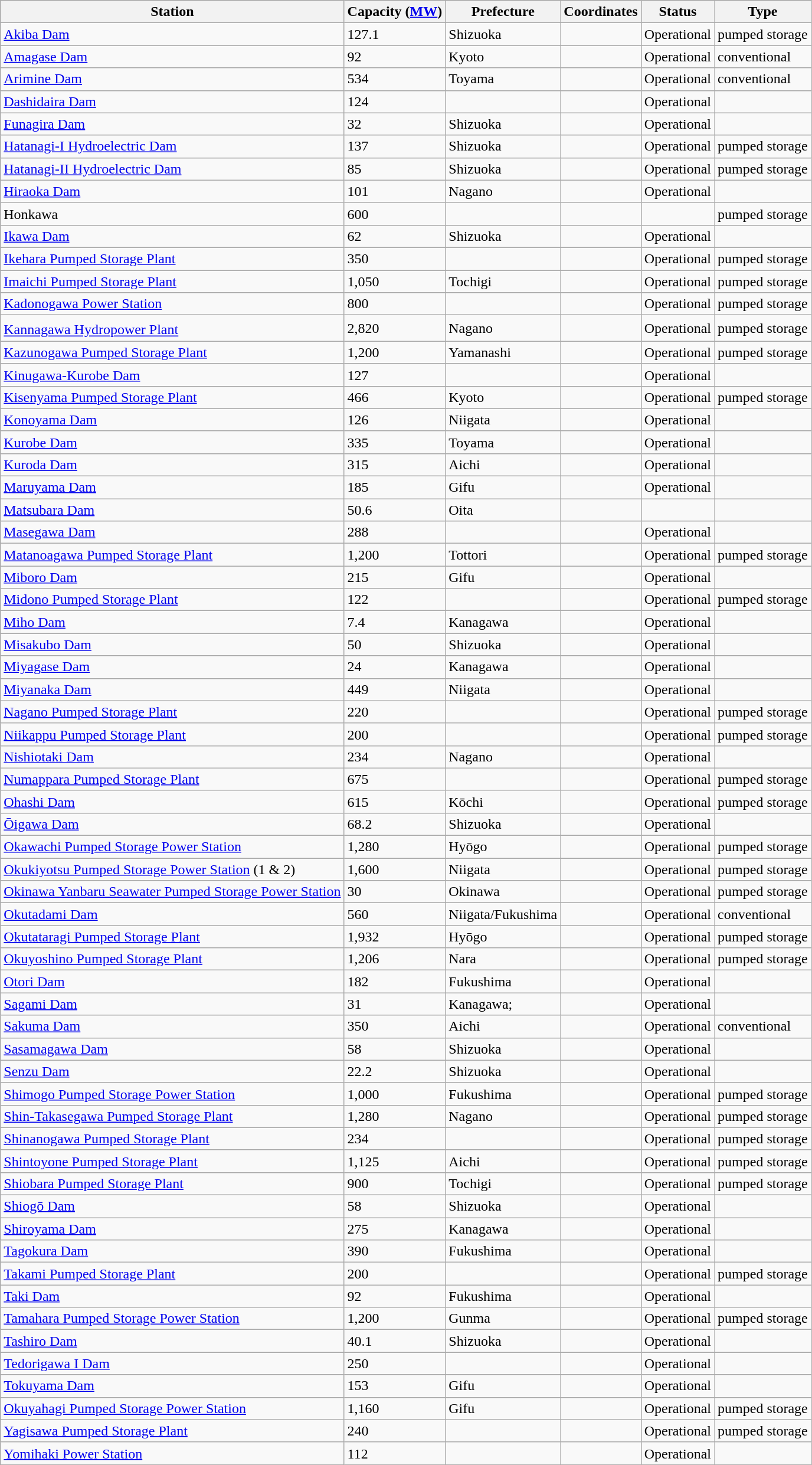<table class="wikitable sortable">
<tr>
<th>Station</th>
<th>Capacity (<a href='#'>MW</a>)</th>
<th>Prefecture</th>
<th>Coordinates</th>
<th>Status</th>
<th>Type</th>
</tr>
<tr>
<td><a href='#'>Akiba Dam</a></td>
<td>127.1</td>
<td>Shizuoka</td>
<td></td>
<td>Operational</td>
<td>pumped storage</td>
</tr>
<tr>
<td><a href='#'>Amagase Dam</a></td>
<td>92</td>
<td>Kyoto</td>
<td></td>
<td>Operational</td>
<td>conventional</td>
</tr>
<tr>
<td><a href='#'>Arimine Dam</a></td>
<td>534</td>
<td>Toyama</td>
<td></td>
<td>Operational</td>
<td>conventional</td>
</tr>
<tr>
<td><a href='#'>Dashidaira Dam</a></td>
<td>124</td>
<td></td>
<td> </td>
<td>Operational</td>
<td></td>
</tr>
<tr>
<td><a href='#'>Funagira Dam</a></td>
<td>32</td>
<td>Shizuoka</td>
<td></td>
<td>Operational</td>
<td></td>
</tr>
<tr>
<td><a href='#'>Hatanagi-I Hydroelectric Dam</a></td>
<td>137</td>
<td>Shizuoka</td>
<td></td>
<td>Operational</td>
<td>pumped storage</td>
</tr>
<tr>
<td><a href='#'>Hatanagi-II Hydroelectric Dam</a></td>
<td>85</td>
<td>Shizuoka</td>
<td></td>
<td>Operational</td>
<td>pumped storage</td>
</tr>
<tr>
<td><a href='#'>Hiraoka Dam</a></td>
<td>101</td>
<td>Nagano</td>
<td></td>
<td>Operational</td>
</tr>
<tr>
<td>Honkawa</td>
<td>600</td>
<td></td>
<td></td>
<td></td>
<td>pumped storage</td>
</tr>
<tr>
<td><a href='#'>Ikawa Dam</a></td>
<td>62</td>
<td>Shizuoka</td>
<td></td>
<td>Operational</td>
</tr>
<tr>
<td><a href='#'>Ikehara Pumped Storage Plant</a></td>
<td>350</td>
<td> </td>
<td></td>
<td>Operational</td>
<td>pumped storage</td>
</tr>
<tr>
<td><a href='#'>Imaichi Pumped Storage Plant</a></td>
<td>1,050</td>
<td>Tochigi</td>
<td></td>
<td>Operational</td>
<td>pumped storage</td>
</tr>
<tr>
<td><a href='#'>Kadonogawa Power Station</a></td>
<td>800</td>
<td> </td>
<td></td>
<td>Operational</td>
<td>pumped storage</td>
</tr>
<tr>
<td><a href='#'>Kannagawa Hydropower Plant</a> <sup></sup></td>
<td>2,820</td>
<td>Nagano</td>
<td></td>
<td>Operational</td>
<td>pumped storage</td>
</tr>
<tr>
<td><a href='#'>Kazunogawa Pumped Storage Plant</a></td>
<td>1,200</td>
<td>Yamanashi</td>
<td></td>
<td>Operational</td>
<td>pumped storage</td>
</tr>
<tr>
<td><a href='#'>Kinugawa-Kurobe Dam</a></td>
<td>127</td>
<td> </td>
<td></td>
<td>Operational</td>
</tr>
<tr>
<td><a href='#'>Kisenyama Pumped Storage Plant</a></td>
<td>466</td>
<td>Kyoto</td>
<td></td>
<td>Operational</td>
<td>pumped storage</td>
</tr>
<tr>
<td><a href='#'>Konoyama Dam</a></td>
<td>126</td>
<td>Niigata</td>
<td></td>
<td>Operational</td>
<td></td>
</tr>
<tr>
<td><a href='#'>Kurobe Dam</a></td>
<td>335</td>
<td>Toyama</td>
<td></td>
<td>Operational</td>
<td></td>
</tr>
<tr>
<td><a href='#'>Kuroda Dam</a></td>
<td>315</td>
<td>Aichi</td>
<td></td>
<td>Operational</td>
<td></td>
</tr>
<tr>
<td><a href='#'>Maruyama Dam</a></td>
<td>185</td>
<td>Gifu</td>
<td></td>
<td>Operational</td>
<td></td>
</tr>
<tr>
<td><a href='#'>Matsubara Dam</a></td>
<td>50.6</td>
<td>Oita</td>
<td></td>
<td></td>
</tr>
<tr>
<td><a href='#'>Masegawa Dam</a></td>
<td>288</td>
<td> </td>
<td></td>
<td>Operational</td>
<td></td>
</tr>
<tr>
<td><a href='#'>Matanoagawa Pumped Storage Plant</a></td>
<td>1,200</td>
<td>Tottori</td>
<td></td>
<td>Operational</td>
<td>pumped storage</td>
</tr>
<tr>
<td><a href='#'>Miboro Dam</a></td>
<td>215</td>
<td>Gifu</td>
<td></td>
<td>Operational</td>
<td></td>
</tr>
<tr>
<td><a href='#'>Midono Pumped Storage Plant</a></td>
<td>122</td>
<td> </td>
<td></td>
<td>Operational</td>
<td>pumped storage</td>
</tr>
<tr>
<td><a href='#'>Miho Dam</a></td>
<td>7.4</td>
<td>Kanagawa</td>
<td></td>
<td>Operational</td>
<td></td>
</tr>
<tr>
<td><a href='#'>Misakubo Dam</a></td>
<td>50</td>
<td>Shizuoka</td>
<td></td>
<td>Operational</td>
<td></td>
</tr>
<tr>
<td><a href='#'>Miyagase Dam</a></td>
<td>24</td>
<td>Kanagawa</td>
<td></td>
<td>Operational</td>
<td></td>
</tr>
<tr>
<td><a href='#'>Miyanaka Dam</a></td>
<td>449</td>
<td>Niigata</td>
<td></td>
<td>Operational</td>
<td></td>
</tr>
<tr>
<td><a href='#'>Nagano Pumped Storage Plant</a></td>
<td>220</td>
<td> </td>
<td></td>
<td>Operational</td>
<td>pumped storage</td>
</tr>
<tr>
<td><a href='#'>Niikappu Pumped Storage Plant</a></td>
<td>200</td>
<td> </td>
<td></td>
<td>Operational</td>
<td>pumped storage</td>
</tr>
<tr>
<td><a href='#'>Nishiotaki Dam</a></td>
<td>234</td>
<td>Nagano</td>
<td></td>
<td>Operational</td>
<td></td>
</tr>
<tr>
<td><a href='#'>Numappara Pumped Storage Plant</a></td>
<td>675</td>
<td> </td>
<td></td>
<td>Operational</td>
<td>pumped storage</td>
</tr>
<tr>
<td><a href='#'>Ohashi Dam</a></td>
<td>615</td>
<td>Kōchi</td>
<td></td>
<td>Operational</td>
<td>pumped storage</td>
</tr>
<tr>
<td><a href='#'>Ōigawa Dam</a></td>
<td>68.2</td>
<td>Shizuoka</td>
<td></td>
<td>Operational</td>
<td></td>
</tr>
<tr>
<td><a href='#'>Okawachi Pumped Storage Power Station</a></td>
<td>1,280</td>
<td>Hyōgo</td>
<td></td>
<td>Operational</td>
<td>pumped storage</td>
</tr>
<tr>
<td><a href='#'>Okukiyotsu Pumped Storage Power Station</a> (1 & 2)</td>
<td>1,600</td>
<td>Niigata</td>
<td></td>
<td>Operational</td>
<td>pumped storage</td>
</tr>
<tr>
<td><a href='#'>Okinawa Yanbaru Seawater Pumped Storage Power Station</a></td>
<td>30</td>
<td>Okinawa</td>
<td></td>
<td>Operational</td>
<td>pumped storage</td>
</tr>
<tr>
<td><a href='#'>Okutadami Dam</a></td>
<td>560</td>
<td>Niigata/Fukushima</td>
<td></td>
<td>Operational</td>
<td>conventional</td>
</tr>
<tr>
<td><a href='#'>Okutataragi Pumped Storage Plant</a></td>
<td>1,932</td>
<td>Hyōgo</td>
<td></td>
<td>Operational</td>
<td>pumped storage</td>
</tr>
<tr>
<td><a href='#'>Okuyoshino Pumped Storage Plant</a></td>
<td>1,206</td>
<td>Nara</td>
<td></td>
<td>Operational</td>
<td>pumped storage</td>
</tr>
<tr>
<td><a href='#'>Otori Dam</a></td>
<td>182</td>
<td>Fukushima</td>
<td></td>
<td>Operational</td>
<td></td>
</tr>
<tr>
<td><a href='#'>Sagami Dam</a></td>
<td>31</td>
<td>Kanagawa;</td>
<td></td>
<td>Operational</td>
<td></td>
</tr>
<tr>
<td><a href='#'>Sakuma Dam</a></td>
<td>350</td>
<td>Aichi</td>
<td></td>
<td>Operational</td>
<td>conventional</td>
</tr>
<tr>
<td><a href='#'>Sasamagawa Dam</a></td>
<td>58</td>
<td>Shizuoka</td>
<td></td>
<td>Operational</td>
<td></td>
</tr>
<tr>
<td><a href='#'>Senzu Dam</a></td>
<td>22.2</td>
<td>Shizuoka</td>
<td></td>
<td>Operational</td>
<td></td>
</tr>
<tr>
<td><a href='#'>Shimogo Pumped Storage Power Station</a></td>
<td>1,000</td>
<td>Fukushima</td>
<td></td>
<td>Operational</td>
<td>pumped storage</td>
</tr>
<tr>
<td><a href='#'>Shin-Takasegawa Pumped Storage Plant</a></td>
<td>1,280</td>
<td>Nagano</td>
<td></td>
<td>Operational</td>
<td>pumped storage</td>
</tr>
<tr>
<td><a href='#'>Shinanogawa Pumped Storage Plant</a></td>
<td>234</td>
<td> </td>
<td></td>
<td>Operational</td>
<td>pumped storage</td>
</tr>
<tr>
<td><a href='#'>Shintoyone Pumped Storage Plant</a></td>
<td>1,125</td>
<td>Aichi</td>
<td></td>
<td>Operational</td>
<td>pumped storage</td>
</tr>
<tr>
<td><a href='#'>Shiobara Pumped Storage Plant</a></td>
<td>900</td>
<td>Tochigi</td>
<td></td>
<td>Operational</td>
<td>pumped storage</td>
</tr>
<tr>
<td><a href='#'>Shiogō Dam</a></td>
<td>58</td>
<td>Shizuoka</td>
<td></td>
<td>Operational</td>
<td></td>
</tr>
<tr>
<td><a href='#'>Shiroyama Dam</a></td>
<td>275</td>
<td>Kanagawa</td>
<td></td>
<td>Operational</td>
<td></td>
</tr>
<tr>
<td><a href='#'>Tagokura Dam</a></td>
<td>390</td>
<td>Fukushima</td>
<td></td>
<td>Operational</td>
<td></td>
</tr>
<tr>
<td><a href='#'>Takami Pumped Storage Plant</a></td>
<td>200</td>
<td> </td>
<td></td>
<td>Operational</td>
<td>pumped storage</td>
</tr>
<tr>
<td><a href='#'>Taki Dam</a></td>
<td>92</td>
<td>Fukushima</td>
<td></td>
<td>Operational</td>
<td></td>
</tr>
<tr>
<td><a href='#'>Tamahara Pumped Storage Power Station</a></td>
<td>1,200</td>
<td>Gunma</td>
<td></td>
<td>Operational</td>
<td>pumped storage</td>
</tr>
<tr>
<td><a href='#'>Tashiro Dam</a></td>
<td>40.1</td>
<td>Shizuoka</td>
<td></td>
<td>Operational</td>
<td></td>
</tr>
<tr>
<td><a href='#'>Tedorigawa I Dam</a></td>
<td>250</td>
<td> </td>
<td></td>
<td>Operational</td>
<td></td>
</tr>
<tr>
<td><a href='#'>Tokuyama Dam</a></td>
<td>153</td>
<td>Gifu</td>
<td></td>
<td>Operational</td>
<td></td>
</tr>
<tr>
<td><a href='#'>Okuyahagi Pumped Storage Power Station</a></td>
<td>1,160</td>
<td>Gifu</td>
<td></td>
<td>Operational</td>
<td>pumped storage</td>
</tr>
<tr>
<td><a href='#'>Yagisawa Pumped Storage Plant</a></td>
<td>240</td>
<td> </td>
<td></td>
<td>Operational</td>
<td>pumped storage</td>
</tr>
<tr>
<td><a href='#'>Yomihaki Power Station</a></td>
<td>112</td>
<td> </td>
<td></td>
<td>Operational</td>
<td></td>
</tr>
</table>
